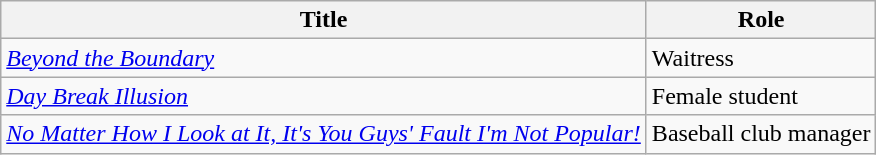<table class="wikitable">
<tr>
<th>Title</th>
<th>Role</th>
</tr>
<tr>
<td><em><a href='#'>Beyond the Boundary</a></em></td>
<td>Waitress</td>
</tr>
<tr>
<td><em><a href='#'>Day Break Illusion</a></em></td>
<td>Female student</td>
</tr>
<tr>
<td><em><a href='#'>No Matter How I Look at It, It's You Guys' Fault I'm Not Popular!</a></em></td>
<td>Baseball club manager</td>
</tr>
</table>
